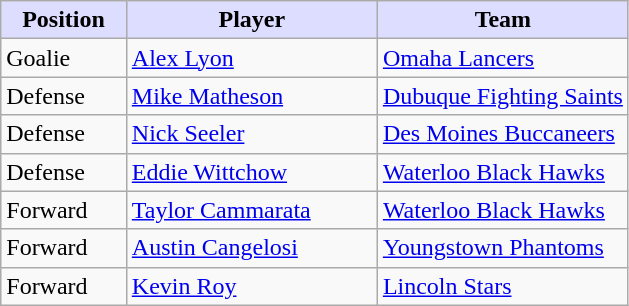<table class="wikitable" style="text-align:left">
<tr>
<th style="background:#ddf; width:20%;">Position</th>
<th style="background:#ddf; width:40%;">Player</th>
<th style="background:#ddf; width:40%;">Team</th>
</tr>
<tr>
<td>Goalie</td>
<td><a href='#'>Alex Lyon</a></td>
<td><a href='#'>Omaha Lancers</a></td>
</tr>
<tr>
<td>Defense</td>
<td><a href='#'>Mike Matheson</a></td>
<td><a href='#'>Dubuque Fighting Saints</a></td>
</tr>
<tr>
<td>Defense</td>
<td><a href='#'>Nick Seeler</a></td>
<td><a href='#'>Des Moines Buccaneers</a></td>
</tr>
<tr>
<td>Defense</td>
<td><a href='#'>Eddie Wittchow</a></td>
<td><a href='#'>Waterloo Black Hawks</a></td>
</tr>
<tr>
<td>Forward</td>
<td><a href='#'>Taylor Cammarata</a></td>
<td><a href='#'>Waterloo Black Hawks</a></td>
</tr>
<tr>
<td>Forward</td>
<td><a href='#'>Austin Cangelosi</a></td>
<td><a href='#'>Youngstown Phantoms</a></td>
</tr>
<tr>
<td>Forward</td>
<td><a href='#'>Kevin Roy</a></td>
<td><a href='#'>Lincoln Stars</a></td>
</tr>
</table>
